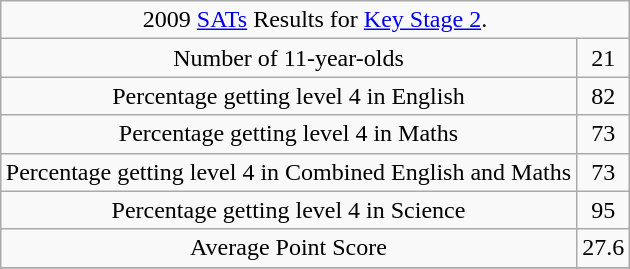<table class="wikitable" style="margin:auto;text-align:center">
<tr>
<td colspan="2">2009 <a href='#'>SATs</a> Results for <a href='#'>Key Stage 2</a>.</td>
</tr>
<tr>
<td>Number of 11-year-olds</td>
<td>21</td>
</tr>
<tr>
<td>Percentage getting level 4 in English</td>
<td>82</td>
</tr>
<tr>
<td>Percentage getting level 4 in Maths</td>
<td>73</td>
</tr>
<tr>
<td>Percentage getting level 4 in Combined English and Maths</td>
<td>73</td>
</tr>
<tr>
<td>Percentage getting level 4 in Science</td>
<td>95</td>
</tr>
<tr>
<td>Average Point Score</td>
<td>27.6</td>
</tr>
<tr>
</tr>
</table>
